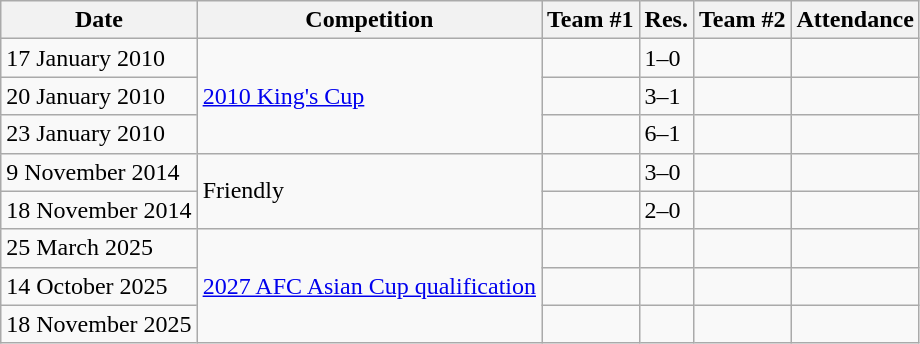<table class="wikitable">
<tr>
<th>Date</th>
<th>Competition</th>
<th>Team #1</th>
<th>Res.</th>
<th>Team #2</th>
<th>Attendance</th>
</tr>
<tr>
<td>17 January 2010</td>
<td rowspan="3"><a href='#'>2010 King's Cup</a></td>
<td></td>
<td>1–0</td>
<td></td>
<td></td>
</tr>
<tr>
<td>20 January 2010</td>
<td></td>
<td>3–1</td>
<td></td>
<td></td>
</tr>
<tr>
<td>23 January 2010</td>
<td></td>
<td>6–1</td>
<td></td>
<td></td>
</tr>
<tr>
<td>9 November 2014</td>
<td rowspan="2">Friendly</td>
<td></td>
<td>3–0</td>
<td></td>
<td></td>
</tr>
<tr>
<td>18 November 2014</td>
<td></td>
<td>2–0</td>
<td></td>
<td></td>
</tr>
<tr>
<td>25 March 2025</td>
<td rowspan="3"><a href='#'>2027 AFC Asian Cup qualification</a></td>
<td></td>
<td align="center"></td>
<td></td>
<td></td>
</tr>
<tr>
<td>14 October 2025</td>
<td></td>
<td align="center"></td>
<td></td>
<td></td>
</tr>
<tr>
<td>18 November 2025</td>
<td></td>
<td align="center"></td>
<td></td>
<td></td>
</tr>
</table>
